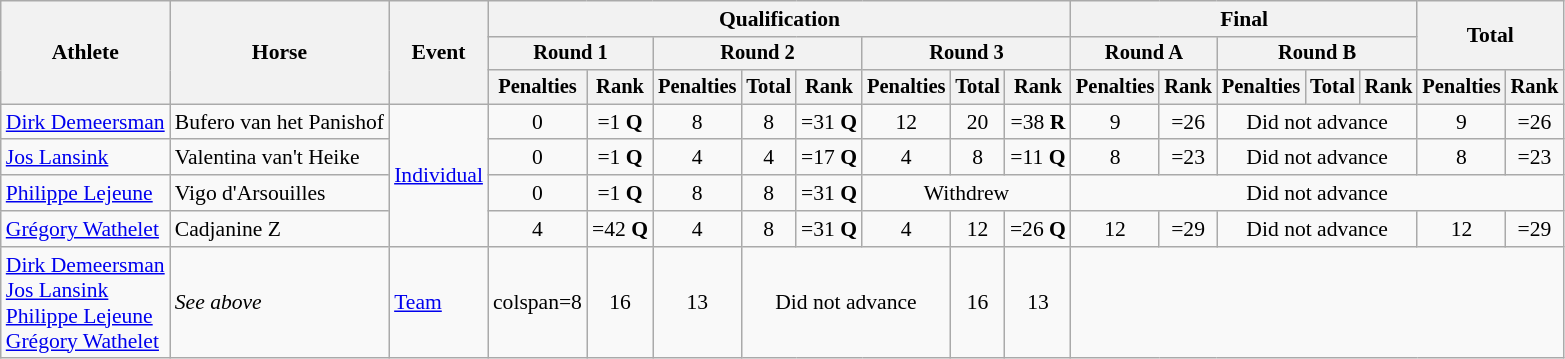<table class="wikitable" style="font-size:90%">
<tr>
<th rowspan="3">Athlete</th>
<th rowspan="3">Horse</th>
<th rowspan="3">Event</th>
<th colspan="8">Qualification</th>
<th colspan="5">Final</th>
<th rowspan=2 colspan="2">Total</th>
</tr>
<tr style="font-size:95%">
<th colspan="2">Round 1</th>
<th colspan="3">Round 2</th>
<th colspan="3">Round 3</th>
<th colspan="2">Round A</th>
<th colspan="3">Round B</th>
</tr>
<tr style="font-size:95%">
<th>Penalties</th>
<th>Rank</th>
<th>Penalties</th>
<th>Total</th>
<th>Rank</th>
<th>Penalties</th>
<th>Total</th>
<th>Rank</th>
<th>Penalties</th>
<th>Rank</th>
<th>Penalties</th>
<th>Total</th>
<th>Rank</th>
<th>Penalties</th>
<th>Rank</th>
</tr>
<tr align=center>
<td align=left><a href='#'>Dirk Demeersman</a></td>
<td align=left>Bufero van het Panishof <br></td>
<td align=left rowspan=4><a href='#'>Individual</a></td>
<td>0</td>
<td>=1 <strong>Q</strong></td>
<td>8</td>
<td>8</td>
<td>=31 <strong>Q</strong></td>
<td>12</td>
<td>20</td>
<td>=38 <strong>R</strong></td>
<td>9</td>
<td>=26</td>
<td colspan=3>Did not advance</td>
<td>9</td>
<td>=26</td>
</tr>
<tr align=center>
<td align=left><a href='#'>Jos Lansink</a></td>
<td align=left>Valentina van't Heike <br></td>
<td>0</td>
<td>=1 <strong>Q</strong></td>
<td>4</td>
<td>4</td>
<td>=17 <strong>Q</strong></td>
<td>4</td>
<td>8</td>
<td>=11 <strong>Q</strong></td>
<td>8</td>
<td>=23</td>
<td colspan=3>Did not advance</td>
<td>8</td>
<td>=23</td>
</tr>
<tr align=center>
<td align=left><a href='#'>Philippe Lejeune</a></td>
<td align=left>Vigo d'Arsouilles <br></td>
<td>0</td>
<td>=1 <strong>Q</strong></td>
<td>8</td>
<td>8</td>
<td>=31 <strong>Q</strong></td>
<td colspan=3>Withdrew</td>
<td colspan=7>Did not advance</td>
</tr>
<tr align=center>
<td align=left><a href='#'>Grégory Wathelet</a></td>
<td align=left>Cadjanine Z <br></td>
<td>4</td>
<td>=42 <strong>Q</strong></td>
<td>4</td>
<td>8</td>
<td>=31 <strong>Q</strong></td>
<td>4</td>
<td>12</td>
<td>=26 <strong>Q</strong></td>
<td>12</td>
<td>=29</td>
<td colspan=3>Did not advance</td>
<td>12</td>
<td>=29</td>
</tr>
<tr align=center>
<td align=left><a href='#'>Dirk Demeersman</a><br><a href='#'>Jos Lansink</a><br><a href='#'>Philippe Lejeune</a><br><a href='#'>Grégory Wathelet</a></td>
<td align=left><em>See above</em></td>
<td align=left><a href='#'>Team</a></td>
<td>colspan=8 </td>
<td>16</td>
<td>13</td>
<td colspan=3>Did not advance</td>
<td>16</td>
<td>13</td>
</tr>
</table>
